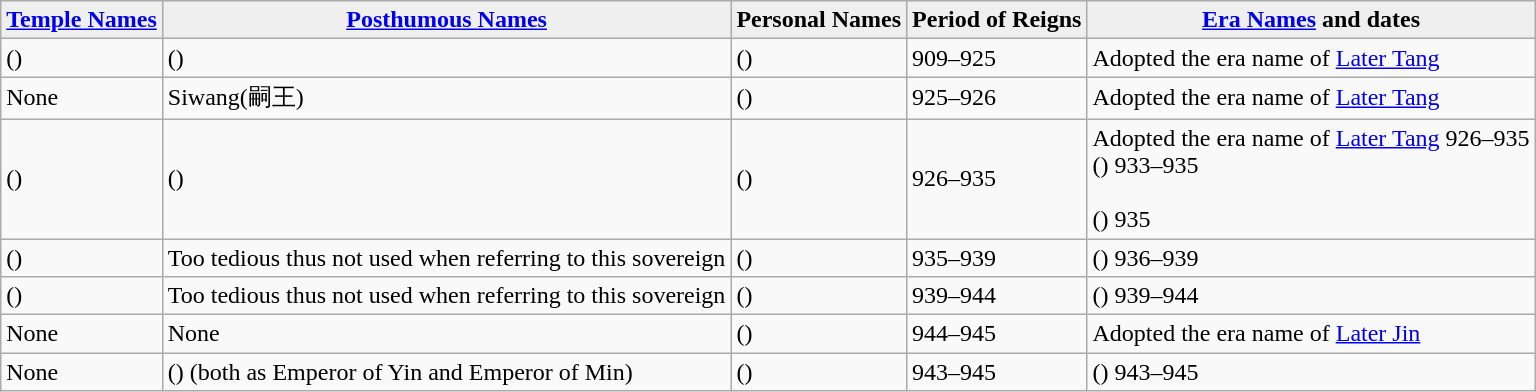<table class="wikitable">
<tr>
<th style="background:#efefef;"><a href='#'>Temple Names</a></th>
<th style="background:#efefef;"><a href='#'>Posthumous Names</a></th>
<th style="background:#efefef;">Personal Names</th>
<th style="background:#efefef;">Period of Reigns</th>
<th style="background:#efefef;"><a href='#'>Era Names</a> and dates</th>
</tr>
<tr>
<td> ()</td>
<td> ()</td>
<td> ()</td>
<td>909–925</td>
<td>Adopted the era name of <a href='#'>Later Tang</a></td>
</tr>
<tr>
<td>None</td>
<td>Siwang(嗣王)</td>
<td> ()</td>
<td>925–926</td>
<td>Adopted the era name of <a href='#'>Later Tang</a></td>
</tr>
<tr>
<td> ()</td>
<td> ()</td>
<td> ()</td>
<td>926–935</td>
<td>Adopted the era name of <a href='#'>Later Tang</a> 926–935<br> () 933–935<br><br> () 935</td>
</tr>
<tr>
<td> ()</td>
<td>Too tedious thus not used when referring to this sovereign</td>
<td> ()</td>
<td>935–939</td>
<td> () 936–939</td>
</tr>
<tr>
<td> ()</td>
<td>Too tedious thus not used when referring to this sovereign</td>
<td> ()</td>
<td>939–944</td>
<td> () 939–944</td>
</tr>
<tr>
<td>None</td>
<td>None</td>
<td> ()</td>
<td>944–945</td>
<td>Adopted the era name of <a href='#'>Later Jin</a></td>
</tr>
<tr>
<td>None</td>
<td> () (both as Emperor of Yin and Emperor of Min)</td>
<td> ()</td>
<td>943–945</td>
<td> () 943–945</td>
</tr>
</table>
